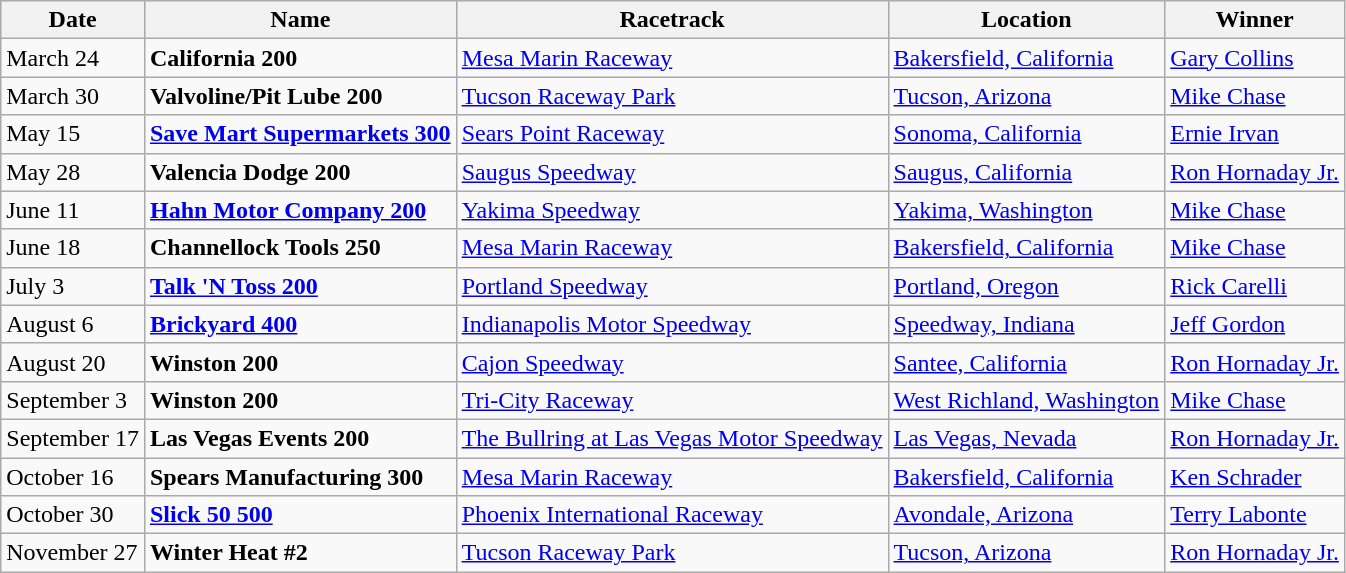<table class="wikitable">
<tr>
<th>Date</th>
<th>Name</th>
<th>Racetrack</th>
<th>Location</th>
<th>Winner</th>
</tr>
<tr>
<td>March 24</td>
<td><strong>California 200</strong></td>
<td><a href='#'>Mesa Marin Raceway</a></td>
<td><a href='#'>Bakersfield, California</a></td>
<td><a href='#'>Gary Collins</a></td>
</tr>
<tr>
<td>March 30</td>
<td><strong>Valvoline/Pit Lube 200</strong></td>
<td><a href='#'>Tucson Raceway Park</a></td>
<td><a href='#'>Tucson, Arizona</a></td>
<td><a href='#'>Mike Chase</a></td>
</tr>
<tr>
<td>May 15</td>
<td><a href='#'><strong>Save Mart Supermarkets 300</strong></a></td>
<td><a href='#'>Sears Point Raceway</a></td>
<td><a href='#'>Sonoma, California</a></td>
<td><a href='#'>Ernie Irvan</a></td>
</tr>
<tr>
<td>May 28</td>
<td><strong>Valencia Dodge 200</strong></td>
<td><a href='#'>Saugus Speedway</a></td>
<td><a href='#'>Saugus, California</a></td>
<td><a href='#'>Ron Hornaday Jr.</a></td>
</tr>
<tr>
<td>June 11</td>
<td><strong><a href='#'>Hahn Motor Company 200</a></strong></td>
<td><a href='#'>Yakima Speedway</a></td>
<td><a href='#'>Yakima, Washington</a></td>
<td><a href='#'>Mike Chase</a></td>
</tr>
<tr>
<td>June 18</td>
<td><strong>Channellock Tools 250</strong></td>
<td><a href='#'>Mesa Marin Raceway</a></td>
<td><a href='#'>Bakersfield, California</a></td>
<td><a href='#'>Mike Chase</a></td>
</tr>
<tr>
<td>July 3</td>
<td><strong><a href='#'>Talk 'N Toss 200</a></strong></td>
<td><a href='#'>Portland Speedway</a></td>
<td><a href='#'>Portland, Oregon</a></td>
<td><a href='#'>Rick Carelli</a></td>
</tr>
<tr>
<td>August 6</td>
<td><a href='#'><strong>Brickyard 400</strong></a></td>
<td><a href='#'>Indianapolis Motor Speedway</a></td>
<td><a href='#'>Speedway, Indiana</a></td>
<td><a href='#'>Jeff Gordon</a></td>
</tr>
<tr>
<td>August 20</td>
<td><strong>Winston 200</strong></td>
<td><a href='#'>Cajon Speedway</a></td>
<td><a href='#'>Santee, California</a></td>
<td><a href='#'>Ron Hornaday Jr.</a></td>
</tr>
<tr>
<td>September 3</td>
<td><strong>Winston 200</strong></td>
<td><a href='#'>Tri-City Raceway</a></td>
<td><a href='#'>West Richland, Washington</a></td>
<td><a href='#'>Mike Chase</a></td>
</tr>
<tr>
<td>September 17</td>
<td><strong>Las Vegas Events 200</strong></td>
<td><a href='#'>The Bullring at Las Vegas Motor Speedway</a></td>
<td><a href='#'>Las Vegas, Nevada</a></td>
<td><a href='#'>Ron Hornaday Jr.</a></td>
</tr>
<tr>
<td>October 16</td>
<td><strong>Spears Manufacturing 300</strong></td>
<td><a href='#'>Mesa Marin Raceway</a></td>
<td><a href='#'>Bakersfield, California</a></td>
<td><a href='#'>Ken Schrader</a></td>
</tr>
<tr>
<td>October 30</td>
<td><strong><a href='#'>Slick 50 500</a></strong></td>
<td><a href='#'>Phoenix International Raceway</a></td>
<td><a href='#'>Avondale, Arizona</a></td>
<td><a href='#'>Terry Labonte</a></td>
</tr>
<tr>
<td>November 27</td>
<td><strong>Winter Heat #2</strong></td>
<td><a href='#'>Tucson Raceway Park</a></td>
<td><a href='#'>Tucson, Arizona</a></td>
<td><a href='#'>Ron Hornaday Jr.</a></td>
</tr>
</table>
